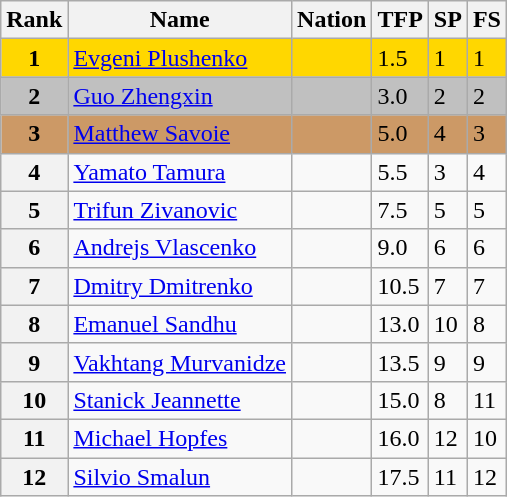<table class="wikitable">
<tr>
<th>Rank</th>
<th>Name</th>
<th>Nation</th>
<th>TFP</th>
<th>SP</th>
<th>FS</th>
</tr>
<tr bgcolor="gold">
<td align="center"><strong>1</strong></td>
<td><a href='#'>Evgeni Plushenko</a></td>
<td></td>
<td>1.5</td>
<td>1</td>
<td>1</td>
</tr>
<tr bgcolor="silver">
<td align="center"><strong>2</strong></td>
<td><a href='#'>Guo Zhengxin</a></td>
<td></td>
<td>3.0</td>
<td>2</td>
<td>2</td>
</tr>
<tr bgcolor="cc9966">
<td align="center"><strong>3</strong></td>
<td><a href='#'>Matthew Savoie</a></td>
<td></td>
<td>5.0</td>
<td>4</td>
<td>3</td>
</tr>
<tr>
<th>4</th>
<td><a href='#'>Yamato Tamura</a></td>
<td></td>
<td>5.5</td>
<td>3</td>
<td>4</td>
</tr>
<tr>
<th>5</th>
<td><a href='#'>Trifun Zivanovic</a></td>
<td></td>
<td>7.5</td>
<td>5</td>
<td>5</td>
</tr>
<tr>
<th>6</th>
<td><a href='#'>Andrejs Vlascenko</a></td>
<td></td>
<td>9.0</td>
<td>6</td>
<td>6</td>
</tr>
<tr>
<th>7</th>
<td><a href='#'>Dmitry Dmitrenko</a></td>
<td></td>
<td>10.5</td>
<td>7</td>
<td>7</td>
</tr>
<tr>
<th>8</th>
<td><a href='#'>Emanuel Sandhu</a></td>
<td></td>
<td>13.0</td>
<td>10</td>
<td>8</td>
</tr>
<tr>
<th>9</th>
<td><a href='#'>Vakhtang Murvanidze</a></td>
<td></td>
<td>13.5</td>
<td>9</td>
<td>9</td>
</tr>
<tr>
<th>10</th>
<td><a href='#'>Stanick Jeannette</a></td>
<td></td>
<td>15.0</td>
<td>8</td>
<td>11</td>
</tr>
<tr>
<th>11</th>
<td><a href='#'>Michael Hopfes</a></td>
<td></td>
<td>16.0</td>
<td>12</td>
<td>10</td>
</tr>
<tr>
<th>12</th>
<td><a href='#'>Silvio Smalun</a></td>
<td></td>
<td>17.5</td>
<td>11</td>
<td>12</td>
</tr>
</table>
